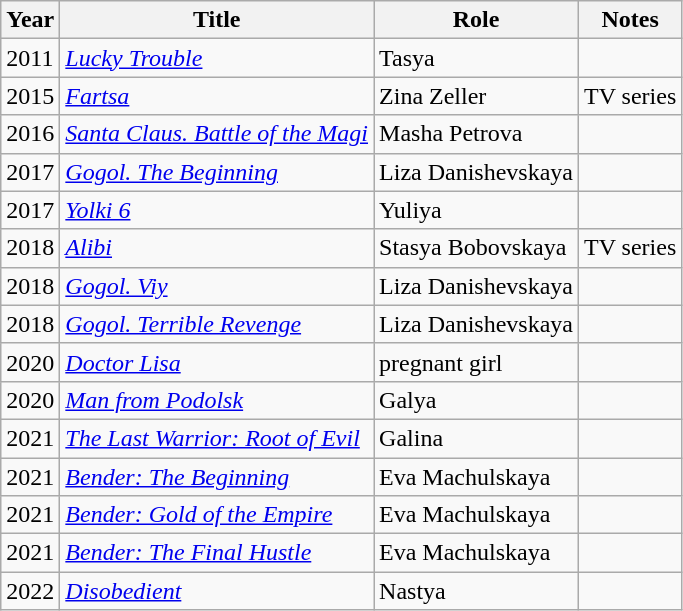<table class="wikitable sortable">
<tr>
<th>Year</th>
<th>Title</th>
<th>Role</th>
<th class="unsortable">Notes</th>
</tr>
<tr>
<td>2011</td>
<td><em><a href='#'>Lucky Trouble</a></em></td>
<td>Tasya</td>
<td></td>
</tr>
<tr>
<td>2015</td>
<td><em><a href='#'>Fartsa</a></em></td>
<td>Zina Zeller</td>
<td>TV series</td>
</tr>
<tr>
<td>2016</td>
<td><em><a href='#'>Santa Claus. Battle of the Magi</a></em></td>
<td>Masha Petrova</td>
<td></td>
</tr>
<tr>
<td>2017</td>
<td><em><a href='#'>Gogol. The Beginning</a></em></td>
<td>Liza Danishevskaya</td>
<td></td>
</tr>
<tr>
<td>2017</td>
<td><em><a href='#'>Yolki 6</a></em></td>
<td>Yuliya</td>
<td></td>
</tr>
<tr>
<td>2018</td>
<td><em><a href='#'>Alibi</a></em></td>
<td>Stasya Bobovskaya</td>
<td>TV series</td>
</tr>
<tr>
<td>2018</td>
<td><em><a href='#'>Gogol. Viy</a></em></td>
<td>Liza Danishevskaya</td>
<td></td>
</tr>
<tr>
<td>2018</td>
<td><em><a href='#'>Gogol. Terrible Revenge</a></em></td>
<td>Liza Danishevskaya</td>
<td></td>
</tr>
<tr>
<td>2020</td>
<td><em><a href='#'>Doctor Lisa</a></em></td>
<td>pregnant girl</td>
<td></td>
</tr>
<tr>
<td>2020</td>
<td><em><a href='#'>Man from Podolsk</a></em></td>
<td>Galya</td>
<td></td>
</tr>
<tr>
<td>2021</td>
<td><em><a href='#'>The Last Warrior: Root of Evil</a></em></td>
<td>Galina</td>
<td></td>
</tr>
<tr>
<td>2021</td>
<td><em><a href='#'>Bender: The Beginning</a></em></td>
<td>Eva Machulskaya</td>
<td></td>
</tr>
<tr>
<td>2021</td>
<td><em><a href='#'>Bender: Gold of the Empire</a></em></td>
<td>Eva Machulskaya</td>
<td></td>
</tr>
<tr>
<td>2021</td>
<td><em><a href='#'>Bender: The Final Hustle</a></em></td>
<td>Eva Machulskaya</td>
<td></td>
</tr>
<tr>
<td>2022</td>
<td><em><a href='#'>Disobedient</a></em></td>
<td>Nastya</td>
<td></td>
</tr>
</table>
